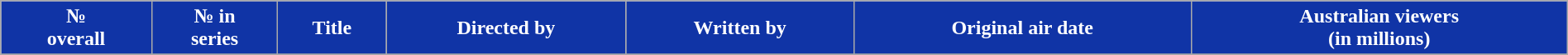<table class="wikitable plainrowheaders" style="width: 100%; margin-right: 0;">
<tr style="color:white">
<th style="background:#1034A6;">№ <br>overall</th>
<th style="background:#1034A6;">№ in<br>series</th>
<th style="background:#1034A6;">Title</th>
<th style="background:#1034A6;">Directed by</th>
<th style="background:#1034A6;">Written by</th>
<th style="background:#1034A6;">Original air date</th>
<th style="background:#1034A6;">Australian viewers<br>(in millions)</th>
</tr>
<tr>
</tr>
</table>
